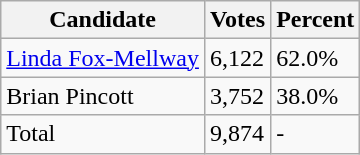<table class="wikitable">
<tr>
<th>Candidate</th>
<th>Votes</th>
<th>Percent</th>
</tr>
<tr>
<td><a href='#'>Linda Fox-Mellway</a></td>
<td>6,122</td>
<td>62.0%</td>
</tr>
<tr>
<td>Brian Pincott</td>
<td>3,752</td>
<td>38.0%</td>
</tr>
<tr>
<td>Total</td>
<td>9,874</td>
<td>-</td>
</tr>
</table>
